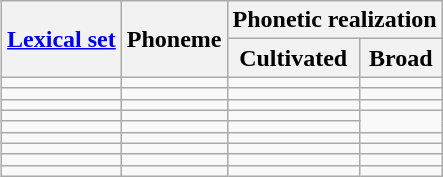<table class="wikitable" style="float: right">
<tr>
<th rowspan="2"><a href='#'>Lexical set</a></th>
<th rowspan="2">Phoneme</th>
<th colspan="2">Phonetic realization</th>
</tr>
<tr>
<th>Cultivated</th>
<th>Broad</th>
</tr>
<tr style="text-align:center;">
<td></td>
<td></td>
<td></td>
<td></td>
</tr>
<tr style="text-align:center;">
<td></td>
<td></td>
<td></td>
<td></td>
</tr>
<tr style="text-align:center;">
<td></td>
<td></td>
<td></td>
<td></td>
</tr>
<tr style="text-align:center;">
<td></td>
<td></td>
<td></td>
<td rowspan="2"></td>
</tr>
<tr style="text-align:center;">
<td></td>
<td></td>
<td></td>
</tr>
<tr style="text-align:center;">
<td></td>
<td></td>
<td></td>
<td></td>
</tr>
<tr style="text-align:center;">
<td></td>
<td></td>
<td></td>
<td></td>
</tr>
<tr style="text-align:center;">
<td></td>
<td></td>
<td></td>
<td></td>
</tr>
<tr style="text-align:center;">
<td></td>
<td></td>
<td></td>
<td></td>
</tr>
</table>
